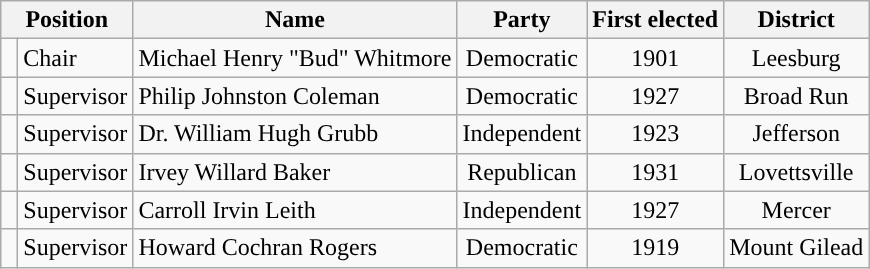<table class="wikitable">
<tr>
<th colspan="2">Position</th>
<th>Name</th>
<th>Party</th>
<th>First elected</th>
<th>District</th>
</tr>
<tr>
<td style="background-color:"> </td>
<td>Chair</td>
<td>Michael Henry "Bud" Whitmore</td>
<td style="text-align:center;">Democratic</td>
<td style="text-align:center;">1901</td>
<td style="text-align:center;">Leesburg</td>
</tr>
<tr>
<td style="background-color:"> </td>
<td>Supervisor</td>
<td>Philip Johnston Coleman</td>
<td style="text-align:center;">Democratic</td>
<td style="text-align:center;">1927</td>
<td style="text-align:center;">Broad Run</td>
</tr>
<tr>
<td style="background-color:"> </td>
<td>Supervisor</td>
<td>Dr. William Hugh Grubb</td>
<td style="text-align:center;">Independent</td>
<td style="text-align:center;">1923</td>
<td style="text-align:center;">Jefferson</td>
</tr>
<tr>
<td style="background-color:"> </td>
<td>Supervisor</td>
<td>Irvey Willard Baker</td>
<td style="text-align:center;">Republican</td>
<td style="text-align:center;">1931</td>
<td style="text-align:center;">Lovettsville</td>
</tr>
<tr>
<td style="background-color:"> </td>
<td>Supervisor</td>
<td>Carroll Irvin Leith</td>
<td style="text-align:center;">Independent</td>
<td style="text-align:center;">1927</td>
<td style="text-align:center;">Mercer</td>
</tr>
<tr>
<td style="background-color:"> </td>
<td>Supervisor</td>
<td>Howard Cochran Rogers</td>
<td style="text-align:center;">Democratic</td>
<td style="text-align:center;">1919</td>
<td style="text-align:center;">Mount Gilead</td>
</tr>
</table>
